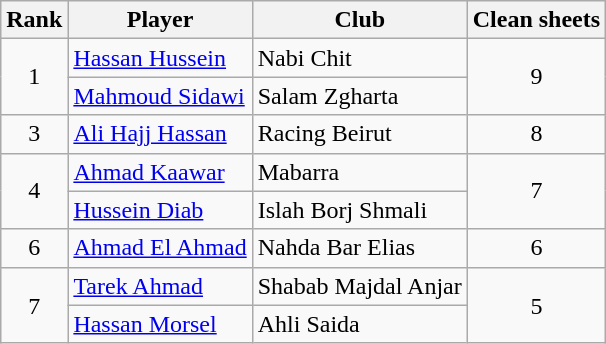<table class="wikitable" style="text-align:center">
<tr>
<th>Rank</th>
<th>Player</th>
<th>Club</th>
<th>Clean sheets</th>
</tr>
<tr>
<td rowspan="2">1</td>
<td align="left"> <a href='#'>Hassan Hussein</a></td>
<td align="left">Nabi Chit</td>
<td rowspan="2">9</td>
</tr>
<tr>
<td align="left"> <a href='#'>Mahmoud Sidawi</a></td>
<td align="left">Salam Zgharta</td>
</tr>
<tr>
<td>3</td>
<td align="left"> <a href='#'>Ali Hajj Hassan</a></td>
<td align="left">Racing Beirut</td>
<td>8</td>
</tr>
<tr>
<td rowspan="2">4</td>
<td align="left"> <a href='#'>Ahmad Kaawar</a></td>
<td align="left">Mabarra</td>
<td rowspan="2">7</td>
</tr>
<tr>
<td align="left"> <a href='#'>Hussein Diab</a></td>
<td align="left">Islah Borj Shmali</td>
</tr>
<tr>
<td>6</td>
<td align="left"> <a href='#'>Ahmad El Ahmad</a></td>
<td align="left">Nahda Bar Elias</td>
<td>6</td>
</tr>
<tr>
<td rowspan="2">7</td>
<td align="left"> <a href='#'>Tarek Ahmad</a></td>
<td align="left">Shabab Majdal Anjar</td>
<td rowspan="2">5</td>
</tr>
<tr>
<td align="left"> <a href='#'>Hassan Morsel</a></td>
<td align="left">Ahli Saida</td>
</tr>
</table>
